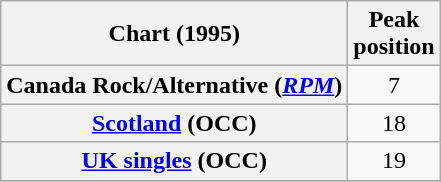<table class="wikitable sortable plainrowheaders">
<tr>
<th>Chart (1995)</th>
<th>Peak<br>position</th>
</tr>
<tr>
<th scope="row">Canada Rock/Alternative (<em><a href='#'>RPM</a></em>)</th>
<td align="center">7</td>
</tr>
<tr>
<th scope="row"><a href='#'>Scotland</a> (OCC)</th>
<td align="center">18</td>
</tr>
<tr>
<th scope="row"><a href='#'>UK singles</a> (OCC)</th>
<td align="center">19</td>
</tr>
<tr>
</tr>
</table>
